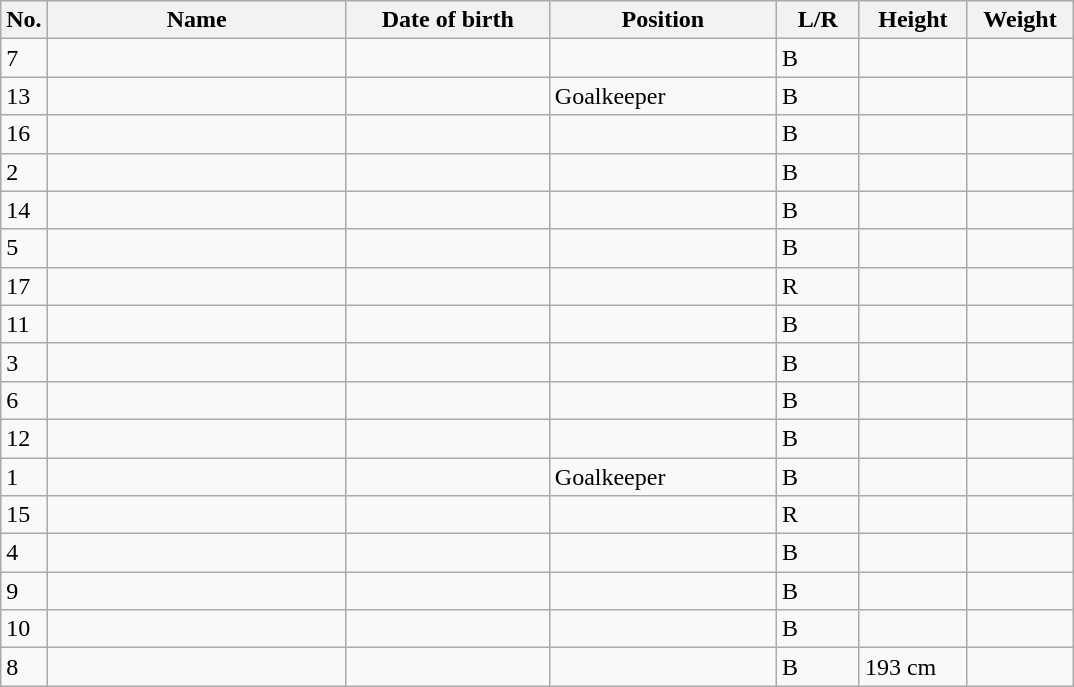<table class="wikitable sortable" style=font-size:100%; text-align:center;>
<tr>
<th>No.</th>
<th style=width:12em>Name</th>
<th style=width:8em>Date of birth</th>
<th style=width:9em>Position</th>
<th style=width:3em>L/R</th>
<th style=width:4em>Height</th>
<th style=width:4em>Weight</th>
</tr>
<tr>
<td>7</td>
<td align=left></td>
<td align=right></td>
<td></td>
<td>B</td>
<td></td>
<td></td>
</tr>
<tr>
<td>13</td>
<td align=left></td>
<td align=right></td>
<td>Goalkeeper</td>
<td>B</td>
<td></td>
<td></td>
</tr>
<tr>
<td>16</td>
<td align=left></td>
<td align=right></td>
<td></td>
<td>B</td>
<td></td>
<td></td>
</tr>
<tr>
<td>2</td>
<td align=left></td>
<td align=right></td>
<td></td>
<td>B</td>
<td></td>
<td></td>
</tr>
<tr>
<td>14</td>
<td align=left></td>
<td align=right></td>
<td></td>
<td>B</td>
<td></td>
<td></td>
</tr>
<tr>
<td>5</td>
<td align=left></td>
<td align=right></td>
<td></td>
<td>B</td>
<td></td>
<td></td>
</tr>
<tr>
<td>17</td>
<td align=left></td>
<td align=right></td>
<td></td>
<td>R</td>
<td></td>
<td></td>
</tr>
<tr>
<td>11</td>
<td align=left></td>
<td align=right></td>
<td></td>
<td>B</td>
<td></td>
<td></td>
</tr>
<tr>
<td>3</td>
<td align=left></td>
<td align=right></td>
<td></td>
<td>B</td>
<td></td>
<td></td>
</tr>
<tr>
<td>6</td>
<td align=left></td>
<td align=right></td>
<td></td>
<td>B</td>
<td></td>
<td></td>
</tr>
<tr>
<td>12</td>
<td align=left></td>
<td align=right></td>
<td></td>
<td>B</td>
<td></td>
<td></td>
</tr>
<tr>
<td>1</td>
<td align=left></td>
<td align=right></td>
<td>Goalkeeper</td>
<td>B</td>
<td></td>
<td></td>
</tr>
<tr>
<td>15</td>
<td align=left></td>
<td align=right></td>
<td></td>
<td>R</td>
<td></td>
<td></td>
</tr>
<tr>
<td>4</td>
<td align=left></td>
<td align=right></td>
<td></td>
<td>B</td>
<td></td>
<td></td>
</tr>
<tr>
<td>9</td>
<td align=left></td>
<td align=right></td>
<td></td>
<td>B</td>
<td></td>
<td></td>
</tr>
<tr>
<td>10</td>
<td align=left></td>
<td align=right></td>
<td></td>
<td>B</td>
<td></td>
<td></td>
</tr>
<tr>
<td>8</td>
<td align=left></td>
<td align=right></td>
<td></td>
<td>B</td>
<td>193 cm</td>
<td></td>
</tr>
</table>
